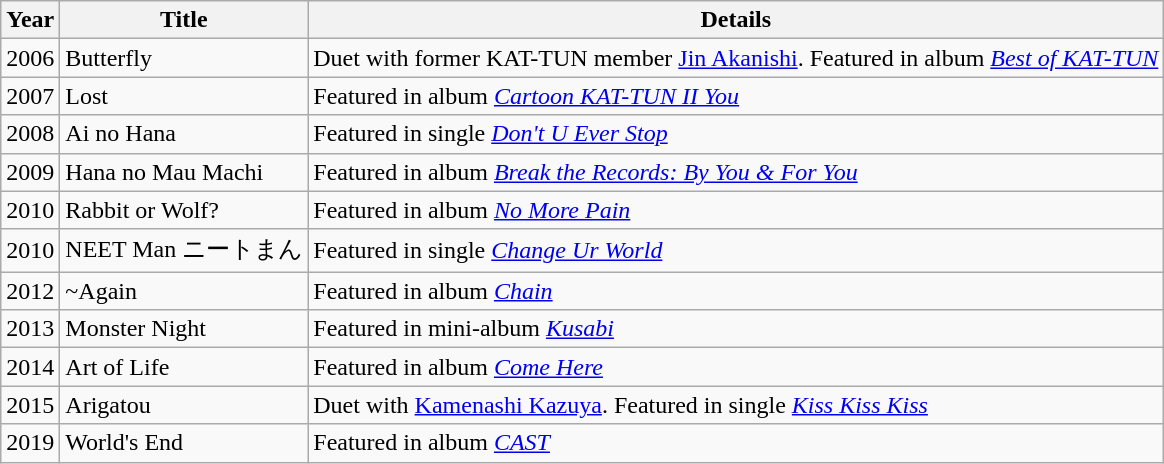<table class="wikitable">
<tr>
<th>Year</th>
<th>Title</th>
<th>Details</th>
</tr>
<tr>
<td>2006</td>
<td>Butterfly</td>
<td>Duet with former KAT-TUN member <a href='#'>Jin Akanishi</a>. Featured in album <em><a href='#'>Best of KAT-TUN</a></em></td>
</tr>
<tr>
<td>2007</td>
<td>Lost</td>
<td>Featured in album <em><a href='#'>Cartoon KAT-TUN II You</a></em></td>
</tr>
<tr>
<td>2008</td>
<td>Ai no Hana</td>
<td>Featured in single <em><a href='#'>Don't U Ever Stop</a></em></td>
</tr>
<tr>
<td>2009</td>
<td>Hana no Mau Machi</td>
<td>Featured in album <em><a href='#'>Break the Records: By You & For You</a></em></td>
</tr>
<tr>
<td>2010</td>
<td>Rabbit or Wolf?</td>
<td>Featured in album <em><a href='#'>No More Pain</a></em></td>
</tr>
<tr>
<td>2010</td>
<td>NEET Man ニートまん</td>
<td>Featured in single <em><a href='#'>Change Ur World</a></em></td>
</tr>
<tr>
<td>2012</td>
<td>~Again</td>
<td>Featured in album <em><a href='#'>Chain</a></em></td>
</tr>
<tr>
<td>2013</td>
<td>Monster Night</td>
<td>Featured in mini-album <em><a href='#'>Kusabi</a></em></td>
</tr>
<tr>
<td>2014</td>
<td>Art of Life</td>
<td>Featured in album <em><a href='#'>Come Here</a></em></td>
</tr>
<tr>
<td>2015</td>
<td>Arigatou</td>
<td>Duet with <a href='#'>Kamenashi Kazuya</a>. Featured in single <em><a href='#'>Kiss Kiss Kiss</a></em></td>
</tr>
<tr>
<td>2019</td>
<td>World's End</td>
<td>Featured in album <em><a href='#'>CAST</a></em></td>
</tr>
</table>
